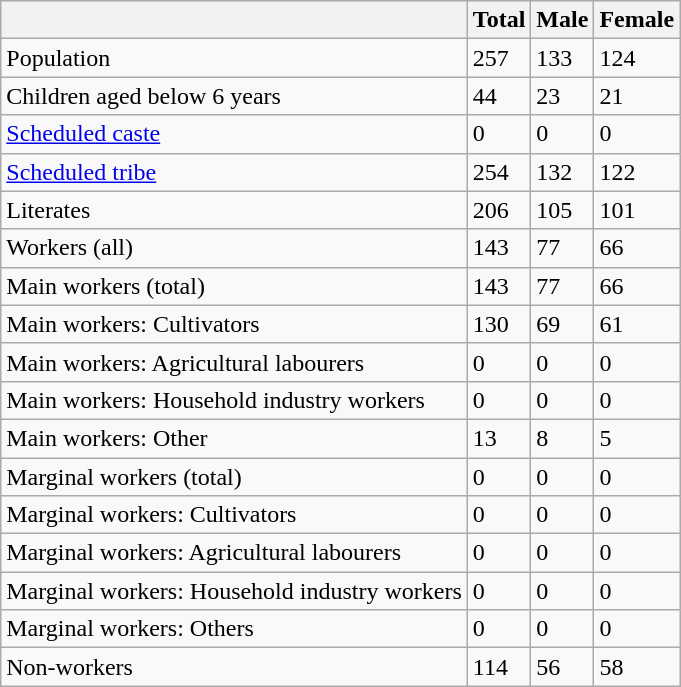<table class="wikitable sortable">
<tr>
<th></th>
<th>Total</th>
<th>Male</th>
<th>Female</th>
</tr>
<tr>
<td>Population</td>
<td>257</td>
<td>133</td>
<td>124</td>
</tr>
<tr>
<td>Children aged below 6 years</td>
<td>44</td>
<td>23</td>
<td>21</td>
</tr>
<tr>
<td><a href='#'>Scheduled caste</a></td>
<td>0</td>
<td>0</td>
<td>0</td>
</tr>
<tr>
<td><a href='#'>Scheduled tribe</a></td>
<td>254</td>
<td>132</td>
<td>122</td>
</tr>
<tr>
<td>Literates</td>
<td>206</td>
<td>105</td>
<td>101</td>
</tr>
<tr>
<td>Workers (all)</td>
<td>143</td>
<td>77</td>
<td>66</td>
</tr>
<tr>
<td>Main workers (total)</td>
<td>143</td>
<td>77</td>
<td>66</td>
</tr>
<tr>
<td>Main workers: Cultivators</td>
<td>130</td>
<td>69</td>
<td>61</td>
</tr>
<tr>
<td>Main workers: Agricultural labourers</td>
<td>0</td>
<td>0</td>
<td>0</td>
</tr>
<tr>
<td>Main workers: Household industry workers</td>
<td>0</td>
<td>0</td>
<td>0</td>
</tr>
<tr>
<td>Main workers: Other</td>
<td>13</td>
<td>8</td>
<td>5</td>
</tr>
<tr>
<td>Marginal workers (total)</td>
<td>0</td>
<td>0</td>
<td>0</td>
</tr>
<tr>
<td>Marginal workers: Cultivators</td>
<td>0</td>
<td>0</td>
<td>0</td>
</tr>
<tr>
<td>Marginal workers: Agricultural labourers</td>
<td>0</td>
<td>0</td>
<td>0</td>
</tr>
<tr>
<td>Marginal workers: Household industry workers</td>
<td>0</td>
<td>0</td>
<td>0</td>
</tr>
<tr>
<td>Marginal workers: Others</td>
<td>0</td>
<td>0</td>
<td>0</td>
</tr>
<tr>
<td>Non-workers</td>
<td>114</td>
<td>56</td>
<td>58</td>
</tr>
</table>
